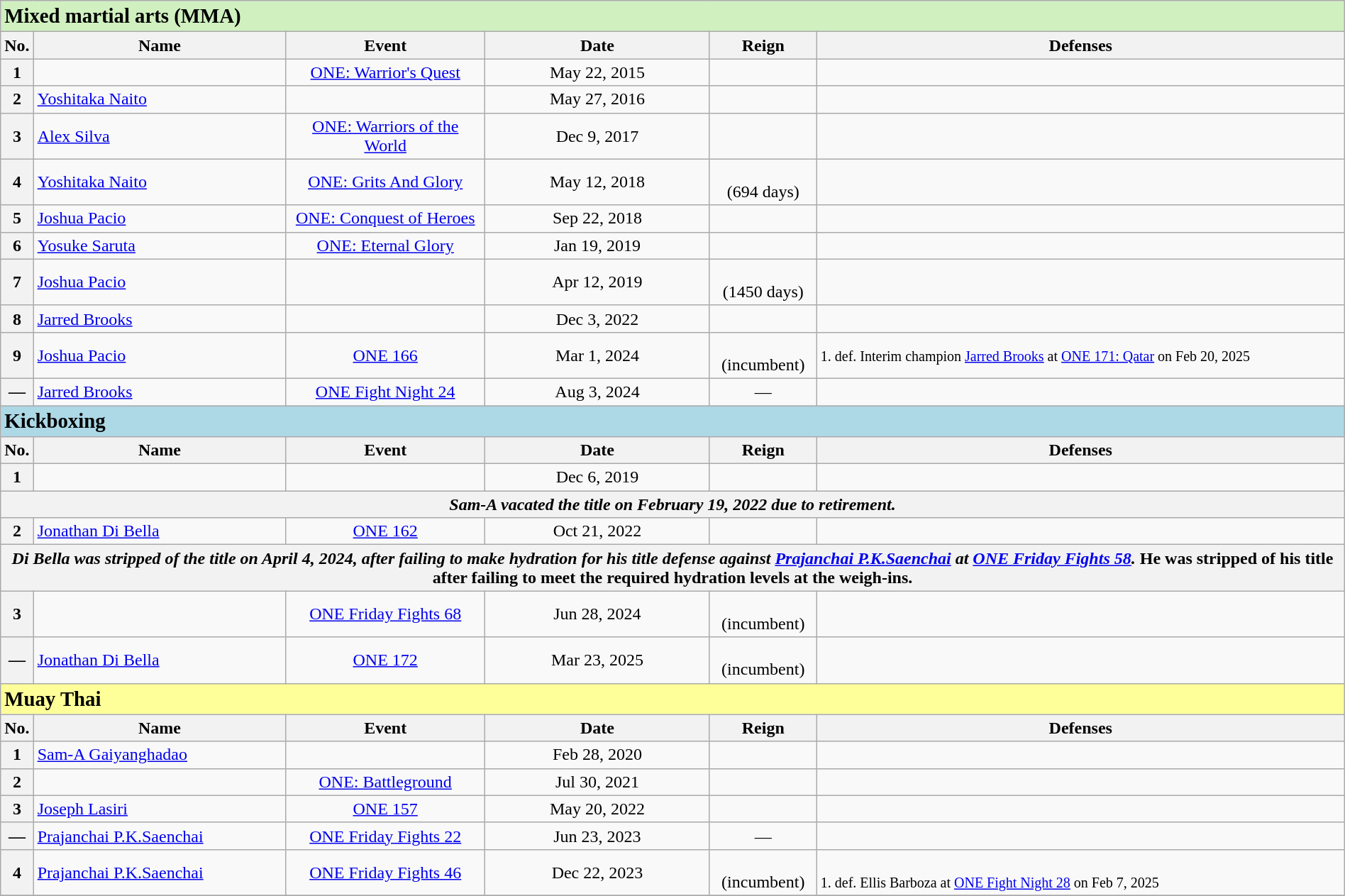<table class="wikitable" width=100%>
<tr>
<td align=left colspan="6" bgcolor="#D0F0C0"><big><strong>Mixed martial arts (MMA)</strong></big></td>
</tr>
<tr>
<th width=1%>No.</th>
<th width=19%>Name</th>
<th width=15%>Event</th>
<th width=17%>Date</th>
<th width=8%>Reign</th>
<th width=40%>Defenses</th>
</tr>
<tr>
<th>1</th>
<td><br></td>
<td align=center><a href='#'>ONE: Warrior's Quest</a><br></td>
<td align=center>May 22, 2015</td>
<td align=center></td>
<td></td>
</tr>
<tr>
<th>2</th>
<td> <a href='#'>Yoshitaka Naito</a></td>
<td align=center><br></td>
<td align=center>May 27, 2016</td>
<td align=center></td>
<td><br></td>
</tr>
<tr>
<th>3</th>
<td> <a href='#'>Alex Silva</a></td>
<td align=center><a href='#'>ONE: Warriors of the World</a><br></td>
<td align=center>Dec 9, 2017</td>
<td align=center></td>
<td></td>
</tr>
<tr>
<th>4</th>
<td> <a href='#'>Yoshitaka Naito</a> </td>
<td align=center><a href='#'>ONE: Grits And Glory</a><br></td>
<td align=center>May 12, 2018</td>
<td align=center><br> (694 days)</td>
<td></td>
</tr>
<tr>
<th>5</th>
<td> <a href='#'>Joshua Pacio</a></td>
<td align=center><a href='#'>ONE: Conquest of Heroes</a><br></td>
<td align=center>Sep 22, 2018</td>
<td align=center></td>
<td></td>
</tr>
<tr>
<th>6</th>
<td> <a href='#'>Yosuke Saruta</a></td>
<td align=center><a href='#'>ONE: Eternal Glory</a><br></td>
<td align=center>Jan 19, 2019</td>
<td align=center></td>
<td></td>
</tr>
<tr>
<th>7</th>
<td> <a href='#'>Joshua Pacio</a> </td>
<td align=center><br></td>
<td align=center>Apr 12, 2019</td>
<td align=center><br> (1450 days)</td>
<td><br></td>
</tr>
<tr>
<th>8</th>
<td> <a href='#'>Jarred Brooks</a></td>
<td align=center><br></td>
<td align=center>Dec 3, 2022</td>
<td align=center></td>
<td></td>
</tr>
<tr>
<th>9</th>
<td> <a href='#'>Joshua Pacio</a> </td>
<td align=center><a href='#'>ONE 166</a><br></td>
<td align=center>Mar 1, 2024</td>
<td align=center><br>(incumbent)<br></td>
<td><small>1. def. Interim champion <a href='#'>Jarred Brooks</a> at <a href='#'>ONE 171: Qatar</a> on Feb 20, 2025</small></td>
</tr>
<tr>
<th>—</th>
<td> <a href='#'>Jarred Brooks</a><br></td>
<td align=center><a href='#'>ONE Fight Night 24</a><br></td>
<td align=center>Aug 3, 2024</td>
<td align=center>—</td>
<td></td>
</tr>
<tr>
<td align=left colspan="6" bgcolor="#ADD8E6"><big><strong>Kickboxing</strong></big></td>
</tr>
<tr>
<th width=1%>No.</th>
<th width=19%>Name</th>
<th width=15%>Event</th>
<th width=17%>Date</th>
<th width=8%>Reign</th>
<th width=40%>Defenses</th>
</tr>
<tr>
<th>1</th>
<td><br></td>
<td align=center><br></td>
<td align=center>Dec 6, 2019</td>
<td align=center></td>
<td></td>
</tr>
<tr>
<th colspan=6 align=center><em>Sam-A vacated the title on February 19, 2022 due to retirement.</em></th>
</tr>
<tr>
<th>2</th>
<td> <a href='#'>Jonathan Di Bella</a> <br> </td>
<td align=center><a href='#'>ONE 162</a><br></td>
<td align=center>Oct 21, 2022</td>
<td align=center></td>
<td><br></td>
</tr>
<tr>
<th colspan=6 align=center><em>Di Bella was stripped of the title on April 4, 2024, after failing to make hydration for his title defense against <a href='#'>Prajanchai P.K.Saenchai</a> at <a href='#'>ONE Friday Fights 58</a>.</em> He was stripped of his title after failing to meet the required hydration levels at the weigh-ins.</th>
</tr>
<tr>
<th>3</th>
<td> <br> </td>
<td align=center><a href='#'>ONE Friday Fights 68</a><br></td>
<td align=center>Jun 28, 2024</td>
<td align=center><br>(incumbent)<br></td>
<td></td>
</tr>
<tr>
<th>—</th>
<td> <a href='#'>Jonathan Di Bella</a> <br> </td>
<td align=center><a href='#'>ONE 172</a><br></td>
<td align=center>Mar 23, 2025</td>
<td align=center><br>(incumbent)<br></td>
<td></td>
</tr>
<tr>
<td align=left colspan="6" bgcolor="#FFFF99"><big><strong>Muay Thai</strong></big></td>
</tr>
<tr>
<th width=1%>No.</th>
<th width=19%>Name</th>
<th width=15%>Event</th>
<th width=17%>Date</th>
<th width=8%>Reign</th>
<th width=40%>Defenses</th>
</tr>
<tr>
<th>1</th>
<td> <a href='#'>Sam-A Gaiyanghadao</a><br></td>
<td align=center><br></td>
<td align=center>Feb 28, 2020</td>
<td align=center></td>
<td><br></td>
</tr>
<tr>
<th>2</th>
<td></td>
<td align=center><a href='#'>ONE: Battleground</a><br></td>
<td align=center>Jul 30, 2021</td>
<td align=center></td>
<td></td>
</tr>
<tr>
<th>3</th>
<td> <a href='#'>Joseph Lasiri</a></td>
<td align=center><a href='#'>ONE 157</a><br></td>
<td align=center>May 20, 2022</td>
<td align=center></td>
<td></td>
</tr>
<tr>
<th>—</th>
<td> <a href='#'>Prajanchai P.K.Saenchai</a> <br> </td>
<td align=center><a href='#'>ONE Friday Fights 22</a><br></td>
<td align=center>Jun 23, 2023</td>
<td align=center>—</td>
<td></td>
</tr>
<tr>
<th>4</th>
<td> <a href='#'>Prajanchai P.K.Saenchai</a> </td>
<td align=center><a href='#'>ONE Friday Fights 46</a><br></td>
<td align=center>Dec 22, 2023</td>
<td align=center><br>(incumbent)<br></td>
<td><br><small>1. def. Ellis Barboza at <a href='#'>ONE Fight Night 28</a> on Feb 7, 2025</small></td>
</tr>
<tr>
</tr>
</table>
